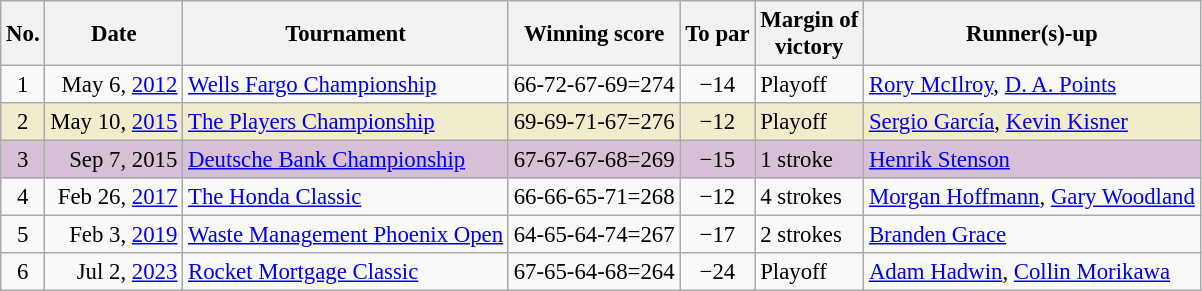<table class="wikitable" style="font-size:95%;">
<tr>
<th>No.</th>
<th>Date</th>
<th>Tournament</th>
<th>Winning score</th>
<th>To par</th>
<th>Margin of<br>victory</th>
<th>Runner(s)-up</th>
</tr>
<tr>
<td align=center>1</td>
<td align=right>May 6, <a href='#'>2012</a></td>
<td><a href='#'>Wells Fargo Championship</a></td>
<td align=right>66-72-67-69=274</td>
<td align=center>−14</td>
<td>Playoff</td>
<td> <a href='#'>Rory McIlroy</a>,  <a href='#'>D. A. Points</a></td>
</tr>
<tr style="background:#f2ecce;">
<td align=center>2</td>
<td align=right>May 10, <a href='#'>2015</a></td>
<td><a href='#'>The Players Championship</a></td>
<td align=right>69-69-71-67=276</td>
<td align=center>−12</td>
<td>Playoff</td>
<td> <a href='#'>Sergio García</a>,  <a href='#'>Kevin Kisner</a></td>
</tr>
<tr style="background:thistle;">
<td align=center>3</td>
<td align=right>Sep 7, 2015</td>
<td><a href='#'>Deutsche Bank Championship</a></td>
<td align=right>67-67-67-68=269</td>
<td align=center>−15</td>
<td>1 stroke</td>
<td> <a href='#'>Henrik Stenson</a></td>
</tr>
<tr>
<td align=center>4</td>
<td align=right>Feb 26, <a href='#'>2017</a></td>
<td><a href='#'>The Honda Classic</a></td>
<td align=right>66-66-65-71=268</td>
<td align=center>−12</td>
<td>4 strokes</td>
<td> <a href='#'>Morgan Hoffmann</a>,  <a href='#'>Gary Woodland</a></td>
</tr>
<tr>
<td align=center>5</td>
<td align=right>Feb 3, <a href='#'>2019</a></td>
<td><a href='#'>Waste Management Phoenix Open</a></td>
<td align=right>64-65-64-74=267</td>
<td align=center>−17</td>
<td>2 strokes</td>
<td> <a href='#'>Branden Grace</a></td>
</tr>
<tr>
<td align=center>6</td>
<td align=right>Jul 2, <a href='#'>2023</a></td>
<td><a href='#'>Rocket Mortgage Classic</a></td>
<td align=right>67-65-64-68=264</td>
<td align=center>−24</td>
<td>Playoff</td>
<td> <a href='#'>Adam Hadwin</a>,  <a href='#'>Collin Morikawa</a></td>
</tr>
</table>
